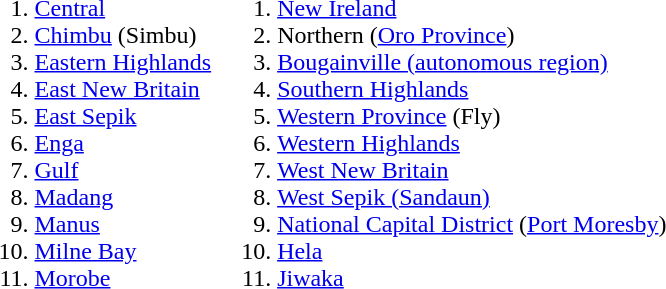<table>
<tr>
<td><br><ol><li><a href='#'>Central</a></li><li><a href='#'>Chimbu</a> (Simbu)</li><li><a href='#'>Eastern Highlands</a></li><li><a href='#'>East New Britain</a></li><li><a href='#'>East Sepik</a></li><li><a href='#'>Enga</a></li><li><a href='#'>Gulf</a></li><li><a href='#'>Madang</a></li><li><a href='#'>Manus</a></li><li><a href='#'>Milne Bay</a></li><li><a href='#'>Morobe</a></li></ol></td>
<td><br><ol>
<li><a href='#'>New Ireland</a></li>
<li>Northern (<a href='#'>Oro Province</a>)</li>
<li><a href='#'>Bougainville (autonomous region)</a></li>
<li><a href='#'>Southern Highlands</a></li>
<li><a href='#'>Western Province</a> (Fly)</li>
<li><a href='#'>Western Highlands</a></li>
<li><a href='#'>West New Britain</a></li>
<li><a href='#'>West Sepik (Sandaun)</a></li>
<li><a href='#'>National Capital District</a> (<a href='#'>Port Moresby</a>)</li>
<li><a href='#'>Hela</a></li>
<li><a href='#'>Jiwaka</a></li>
</ol></td>
<td style="width:315px; vertical-align:middle;"><br></td>
</tr>
</table>
